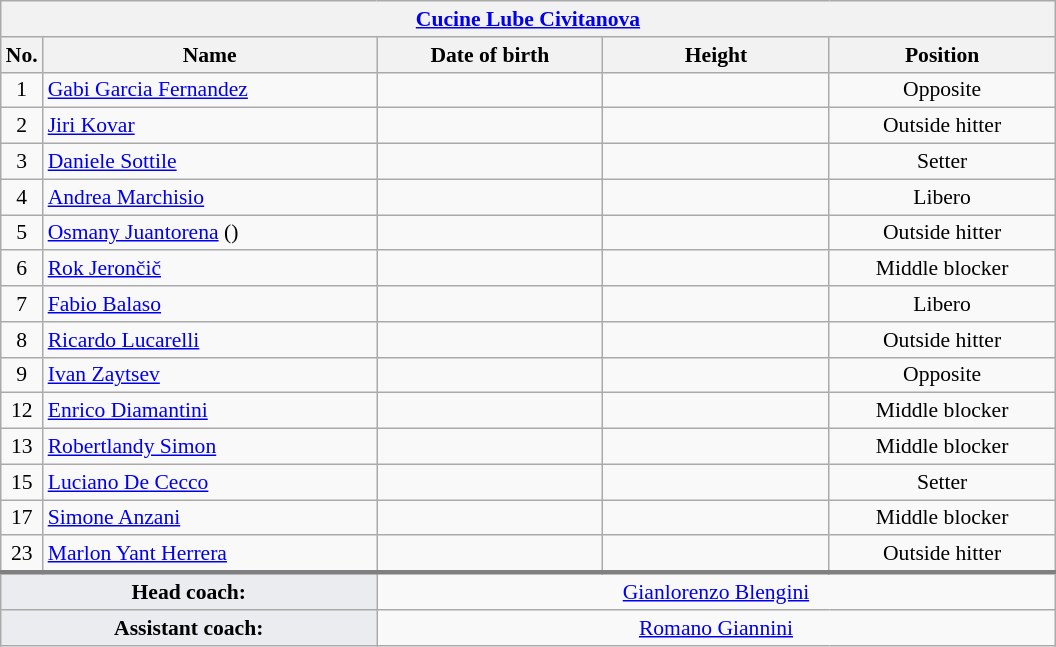<table class="wikitable collapsible collapsed" style="font-size:90%; text-align:center">
<tr>
<th colspan=5 style="width:30em"><a href='#'>Cucine Lube Civitanova</a></th>
</tr>
<tr>
<th>No.</th>
<th style="width:15em">Name</th>
<th style="width:10em">Date of birth</th>
<th style="width:10em">Height</th>
<th style="width:10em">Position</th>
</tr>
<tr>
<td>1</td>
<td align=left> <a href='#'>Gabi Garcia Fernandez</a></td>
<td align=right></td>
<td></td>
<td>Opposite</td>
</tr>
<tr>
<td>2</td>
<td align=left> <a href='#'>Jiri Kovar</a></td>
<td align=right></td>
<td></td>
<td>Outside hitter</td>
</tr>
<tr>
<td>3</td>
<td align=left> <a href='#'>Daniele Sottile</a></td>
<td align=right></td>
<td></td>
<td>Setter</td>
</tr>
<tr>
<td>4</td>
<td align=left> <a href='#'>Andrea Marchisio</a></td>
<td align=right></td>
<td></td>
<td>Libero</td>
</tr>
<tr>
<td>5</td>
<td align=left> <a href='#'>Osmany Juantorena</a> ()</td>
<td align=right></td>
<td></td>
<td>Outside hitter</td>
</tr>
<tr>
<td>6</td>
<td align=left> <a href='#'>Rok Jerončič</a></td>
<td align=right></td>
<td></td>
<td>Middle blocker</td>
</tr>
<tr>
<td>7</td>
<td align=left> <a href='#'>Fabio Balaso</a></td>
<td align=right></td>
<td></td>
<td>Libero</td>
</tr>
<tr>
<td>8</td>
<td align=left> <a href='#'>Ricardo Lucarelli</a></td>
<td align=right></td>
<td></td>
<td>Outside hitter</td>
</tr>
<tr>
<td>9</td>
<td align=left> <a href='#'>Ivan Zaytsev</a></td>
<td align=right></td>
<td></td>
<td>Opposite</td>
</tr>
<tr>
<td>12</td>
<td align=left> <a href='#'>Enrico Diamantini</a></td>
<td align=right></td>
<td></td>
<td>Middle blocker</td>
</tr>
<tr>
<td>13</td>
<td align=left> <a href='#'>Robertlandy Simon</a></td>
<td align=right></td>
<td></td>
<td>Middle blocker</td>
</tr>
<tr>
<td>15</td>
<td align=left> <a href='#'>Luciano De Cecco</a></td>
<td align=right></td>
<td></td>
<td>Setter</td>
</tr>
<tr>
<td>17</td>
<td align=left> <a href='#'>Simone Anzani</a></td>
<td align=right></td>
<td></td>
<td>Middle blocker</td>
</tr>
<tr>
<td>23</td>
<td align=left> <a href='#'>Marlon Yant Herrera</a></td>
<td align=right></td>
<td></td>
<td>Outside hitter</td>
</tr>
<tr style="border-top: 3px solid grey">
<td colspan=2 style="background:#EAECF0"><strong>Head coach:</strong></td>
<td colspan=3> <a href='#'>Gianlorenzo Blengini</a></td>
</tr>
<tr>
<td colspan=2 style="background:#EAECF0"><strong>Assistant coach:</strong></td>
<td colspan=3> <a href='#'>Romano Giannini</a></td>
</tr>
</table>
